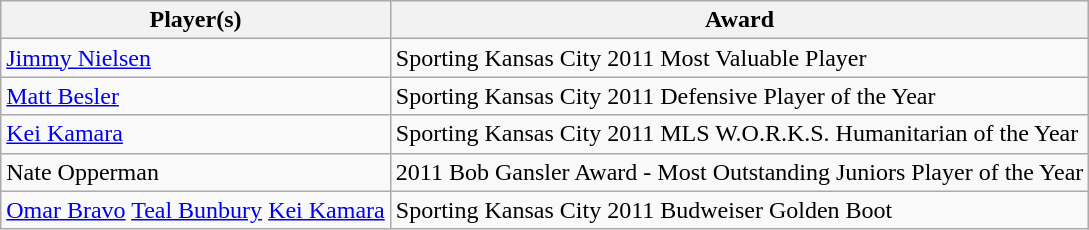<table class=wikitable>
<tr>
<th>Player(s)</th>
<th>Award </th>
</tr>
<tr>
<td> <a href='#'>Jimmy Nielsen</a></td>
<td>Sporting Kansas City 2011 Most Valuable Player</td>
</tr>
<tr>
<td> <a href='#'>Matt Besler</a></td>
<td>Sporting Kansas City 2011 Defensive Player of the Year</td>
</tr>
<tr>
<td> <a href='#'>Kei Kamara</a></td>
<td>Sporting Kansas City 2011 MLS W.O.R.K.S. Humanitarian of the Year</td>
</tr>
<tr>
<td> Nate Opperman</td>
<td>2011 Bob Gansler Award - Most Outstanding Juniors Player of the Year</td>
</tr>
<tr>
<td> <a href='#'>Omar Bravo</a>  <a href='#'>Teal Bunbury</a>   <a href='#'>Kei Kamara</a></td>
<td>Sporting Kansas City 2011 Budweiser Golden Boot</td>
</tr>
</table>
